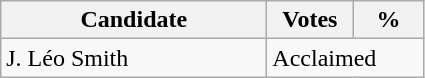<table class="wikitable">
<tr>
<th style="width: 170px">Candidate</th>
<th style="width: 50px">Votes</th>
<th style="width: 40px">%</th>
</tr>
<tr>
<td>J. Léo Smith</td>
<td colspan="2">Acclaimed</td>
</tr>
</table>
